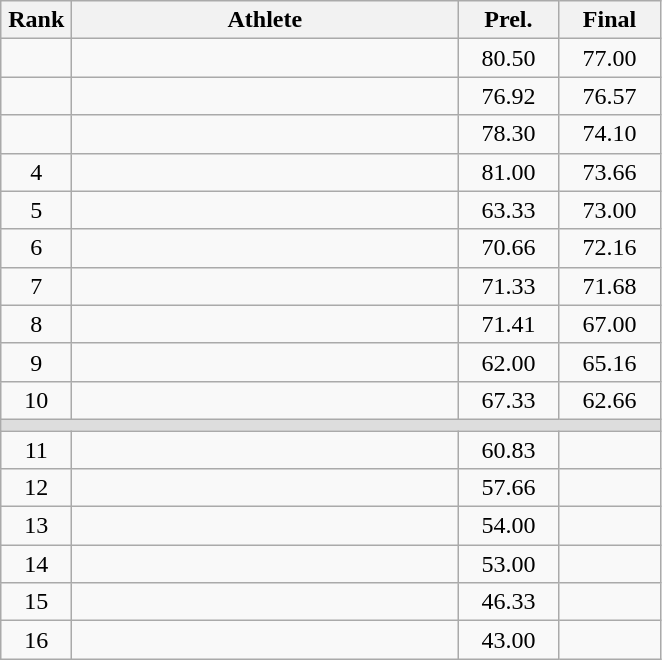<table class=wikitable style="text-align:center">
<tr>
<th width=40>Rank</th>
<th width=250>Athlete</th>
<th width=60>Prel.</th>
<th width=60>Final</th>
</tr>
<tr>
<td></td>
<td align=left></td>
<td>80.50</td>
<td>77.00</td>
</tr>
<tr>
<td></td>
<td align=left></td>
<td>76.92</td>
<td>76.57</td>
</tr>
<tr>
<td></td>
<td align=left></td>
<td>78.30</td>
<td>74.10</td>
</tr>
<tr>
<td>4</td>
<td align=left></td>
<td>81.00</td>
<td>73.66</td>
</tr>
<tr>
<td>5</td>
<td align=left></td>
<td>63.33</td>
<td>73.00</td>
</tr>
<tr>
<td>6</td>
<td align=left></td>
<td>70.66</td>
<td>72.16</td>
</tr>
<tr>
<td>7</td>
<td align=left></td>
<td>71.33</td>
<td>71.68</td>
</tr>
<tr>
<td>8</td>
<td align=left></td>
<td>71.41</td>
<td>67.00</td>
</tr>
<tr>
<td>9</td>
<td align=left></td>
<td>62.00</td>
<td>65.16</td>
</tr>
<tr>
<td>10</td>
<td align=left></td>
<td>67.33</td>
<td>62.66</td>
</tr>
<tr bgcolor=#DDDDDD>
<td colspan=4></td>
</tr>
<tr>
<td>11</td>
<td align=left></td>
<td>60.83</td>
<td></td>
</tr>
<tr>
<td>12</td>
<td align=left></td>
<td>57.66</td>
<td></td>
</tr>
<tr>
<td>13</td>
<td align=left></td>
<td>54.00</td>
<td></td>
</tr>
<tr>
<td>14</td>
<td align=left></td>
<td>53.00</td>
<td></td>
</tr>
<tr>
<td>15</td>
<td align=left></td>
<td>46.33</td>
<td></td>
</tr>
<tr>
<td>16</td>
<td align=left></td>
<td>43.00</td>
<td></td>
</tr>
</table>
